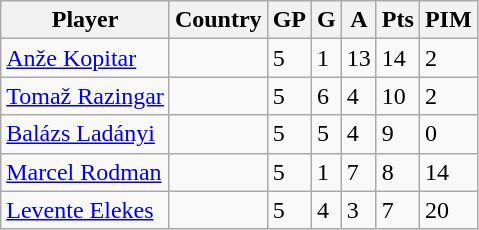<table class="wikitable">
<tr>
<th>Player</th>
<th>Country</th>
<th>GP</th>
<th>G</th>
<th>A</th>
<th>Pts</th>
<th>PIM</th>
</tr>
<tr>
<td><a href='#'>Anže Kopitar</a></td>
<td></td>
<td>5</td>
<td>1</td>
<td>13</td>
<td>14</td>
<td>2</td>
</tr>
<tr>
<td><a href='#'>Tomaž Razingar</a></td>
<td></td>
<td>5</td>
<td>6</td>
<td>4</td>
<td>10</td>
<td>2</td>
</tr>
<tr>
<td><a href='#'>Balázs Ladányi</a></td>
<td></td>
<td>5</td>
<td>5</td>
<td>4</td>
<td>9</td>
<td>0</td>
</tr>
<tr>
<td><a href='#'>Marcel Rodman</a></td>
<td></td>
<td>5</td>
<td>1</td>
<td>7</td>
<td>8</td>
<td>14</td>
</tr>
<tr>
<td><a href='#'>Levente Elekes</a></td>
<td></td>
<td>5</td>
<td>4</td>
<td>3</td>
<td>7</td>
<td>20</td>
</tr>
</table>
